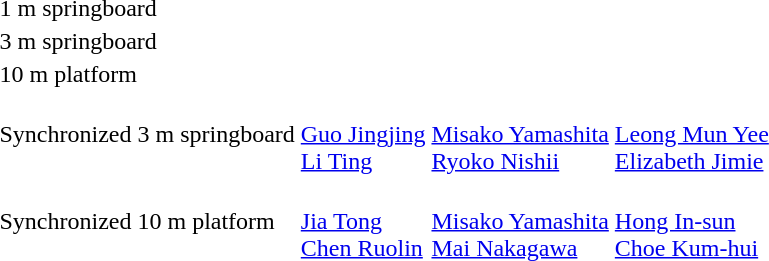<table>
<tr>
<td>1 m springboard<br></td>
<td></td>
<td></td>
<td></td>
</tr>
<tr>
<td>3 m springboard<br></td>
<td></td>
<td></td>
<td></td>
</tr>
<tr>
<td>10 m platform<br></td>
<td></td>
<td></td>
<td></td>
</tr>
<tr>
<td>Synchronized 3 m springboard<br></td>
<td><br><a href='#'>Guo Jingjing</a><br><a href='#'>Li Ting</a></td>
<td><br><a href='#'>Misako Yamashita</a><br><a href='#'>Ryoko Nishii</a></td>
<td><br><a href='#'>Leong Mun Yee</a><br><a href='#'>Elizabeth Jimie</a></td>
</tr>
<tr>
<td>Synchronized 10 m platform<br></td>
<td><br><a href='#'>Jia Tong</a><br><a href='#'>Chen Ruolin</a></td>
<td><br><a href='#'>Misako Yamashita</a><br><a href='#'>Mai Nakagawa</a></td>
<td><br><a href='#'>Hong In-sun</a><br><a href='#'>Choe Kum-hui</a></td>
</tr>
</table>
